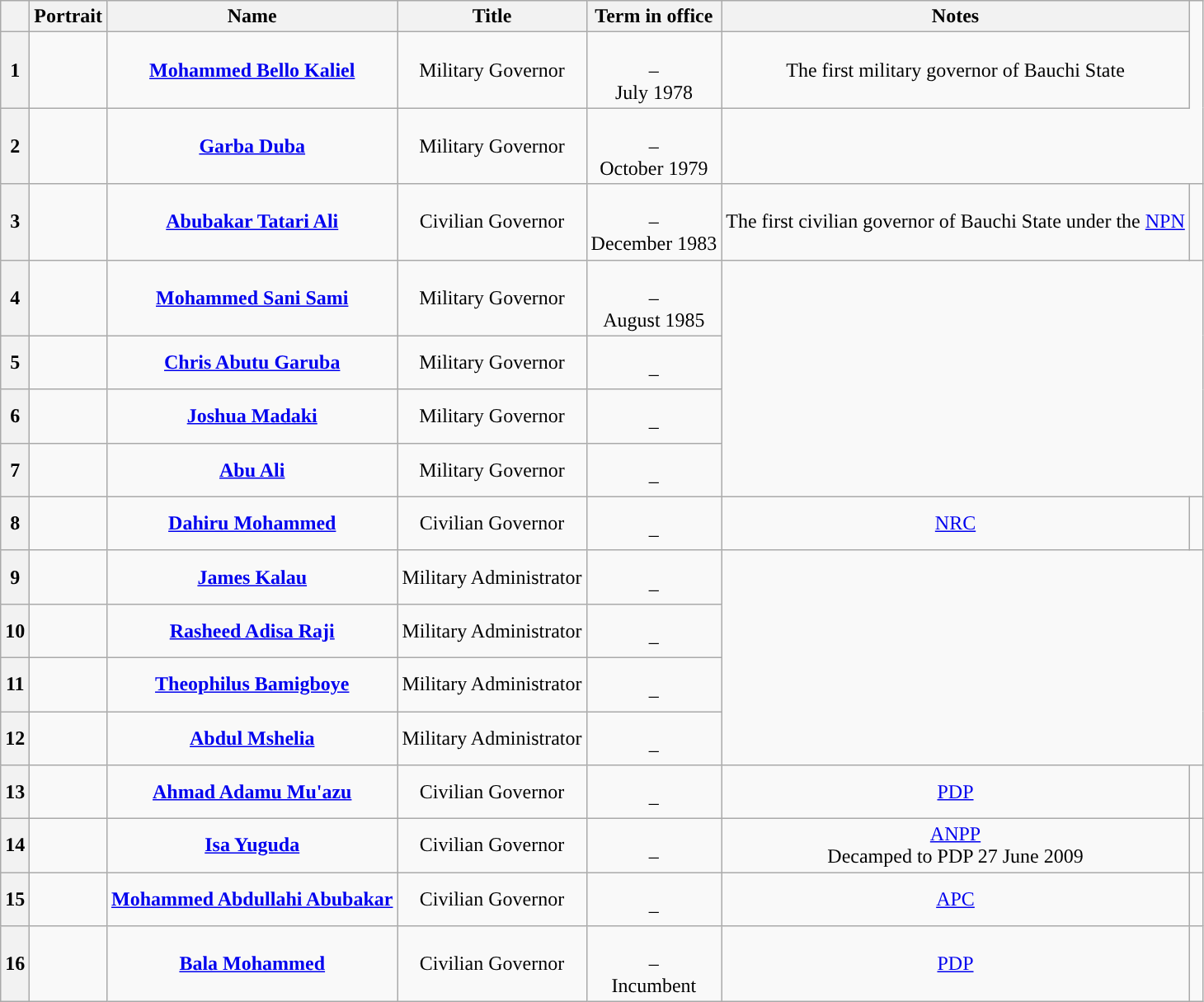<table class="wikitable sortable" style="text-align:center;">
<tr>
<th scope="col" data-sort-type="number"></th>
<th scope="col">Portrait</th>
<th scope="col">Name</th>
<th scope="col">Title</th>
<th scope="col">Term in office</th>
<th scope="col">Notes</th>
</tr>
<tr>
<th scope="row">1</th>
<td data-sort-value="Kaliel, Mohammed Bello"></td>
<td><strong><a href='#'>Mohammed Bello Kaliel</a></strong><br></td>
<td>Military Governor</td>
<td><br>–<br>July 1978</td>
<td>The first military governor of Bauchi State</td>
</tr>
<tr>
<th scope="row">2</th>
<td data-sort-value="Duba, Garba"></td>
<td><strong><a href='#'>Garba Duba</a></strong><br></td>
<td>Military Governor</td>
<td><br>–<br>October 1979</td>
</tr>
<tr>
<th scope="row">3</th>
<td data-sort-value="Ali, Abubakar Tatari"></td>
<td><strong><a href='#'> Abubakar Tatari Ali</a></strong><br></td>
<td>Civilian Governor</td>
<td><br>–<br>December 1983</td>
<td>The first civilian governor of Bauchi State under the <a href='#'>NPN</a></td>
<td style="background:"> </td>
</tr>
<tr>
<th scope="row">4</th>
<td data-sort-value="Sami, Mohammed Sani"></td>
<td><strong><a href='#'>Mohammed Sani Sami</a></strong><br></td>
<td>Military Governor</td>
<td><br>–<br>August 1985</td>
</tr>
<tr>
<th scope="row">5</th>
<td data-sort-value="Garuba, Chris Abutu"></td>
<td><strong><a href='#'>Chris Abutu Garuba</a></strong><br></td>
<td>Military Governor</td>
<td><br>–<br></td>
</tr>
<tr>
<th scope="row">6</th>
<td data-sort-value="Madaki, Joshua"></td>
<td><strong><a href='#'>Joshua Madaki</a></strong><br></td>
<td>Military Governor</td>
<td><br>–<br></td>
</tr>
<tr>
<th scope="row">7</th>
<td data-sort-value="Ali, Abu"></td>
<td><strong><a href='#'>Abu Ali</a></strong><br></td>
<td>Military Governor</td>
<td><br>–<br></td>
</tr>
<tr>
<th scope="row">8</th>
<td data-sort-value="Mohammed, Dahiru"></td>
<td><strong><a href='#'>Dahiru Mohammed</a></strong><br></td>
<td>Civilian Governor</td>
<td><br>–<br></td>
<td><a href='#'>NRC</a></td>
<td style="background:"> </td>
</tr>
<tr>
<th scope="row">9</th>
<td data-sort-value="Kalau, James"></td>
<td><strong><a href='#'>James Kalau</a></strong><br></td>
<td>Military Administrator</td>
<td><br>–<br></td>
</tr>
<tr>
<th scope="row">10</th>
<td data-sort-value="Raji, Rasheed Adisa"></td>
<td><strong><a href='#'>Rasheed Adisa Raji</a></strong><br></td>
<td>Military Administrator</td>
<td><br>–<br></td>
</tr>
<tr>
<th scope="row">11</th>
<td data-sort-value="Bamigboye, Theophilus"></td>
<td><strong><a href='#'>Theophilus Bamigboye</a></strong><br></td>
<td>Military Administrator</td>
<td><br>–<br></td>
</tr>
<tr>
<th scope="row">12</th>
<td data-sort-value="Mshelia, Abdul"></td>
<td><strong><a href='#'>Abdul Mshelia</a></strong><br></td>
<td>Military Administrator</td>
<td><br>–<br></td>
</tr>
<tr>
<th scope="row">13</th>
<td data-sort-value="Mu'azu, Ahmad Adamu"></td>
<td><strong><a href='#'> Ahmad Adamu Mu'azu</a></strong><br></td>
<td>Civilian Governor</td>
<td><br>–<br></td>
<td><a href='#'>PDP</a></td>
<td style="background:"> </td>
</tr>
<tr>
<th scope="row">14</th>
<td data-sort-value="Yuguda, Isa"></td>
<td><strong><a href='#'>Isa Yuguda</a></strong><br></td>
<td>Civilian Governor</td>
<td><br>–<br></td>
<td><a href='#'>ANPP</a> <br>Decamped to PDP 27 June 2009</td>
<td style="background:"> </td>
</tr>
<tr>
<th scope="row">15</th>
<td data-sort-value="Abubakar, Mohammed Abdullahi"></td>
<td><strong><a href='#'>Mohammed Abdullahi Abubakar</a></strong><br></td>
<td>Civilian Governor</td>
<td><br>–<br></td>
<td><a href='#'>APC</a></td>
<td style="background:"> </td>
</tr>
<tr>
<th scope="row">16</th>
<td data-sort-value="Mohammed, Bala"></td>
<td><strong><a href='#'>Bala Mohammed</a></strong><br></td>
<td>Civilian Governor</td>
<td><br>–<br>Incumbent</td>
<td><a href='#'>PDP</a></td>
<td style="background:"> </td>
</tr>
</table>
